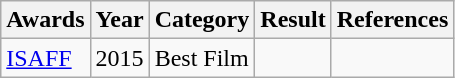<table class="wikitable">
<tr>
<th>Awards</th>
<th>Year</th>
<th>Category</th>
<th>Result</th>
<th>References</th>
</tr>
<tr>
<td><a href='#'>ISAFF</a></td>
<td>2015</td>
<td>Best Film</td>
<td></td>
<td></td>
</tr>
</table>
